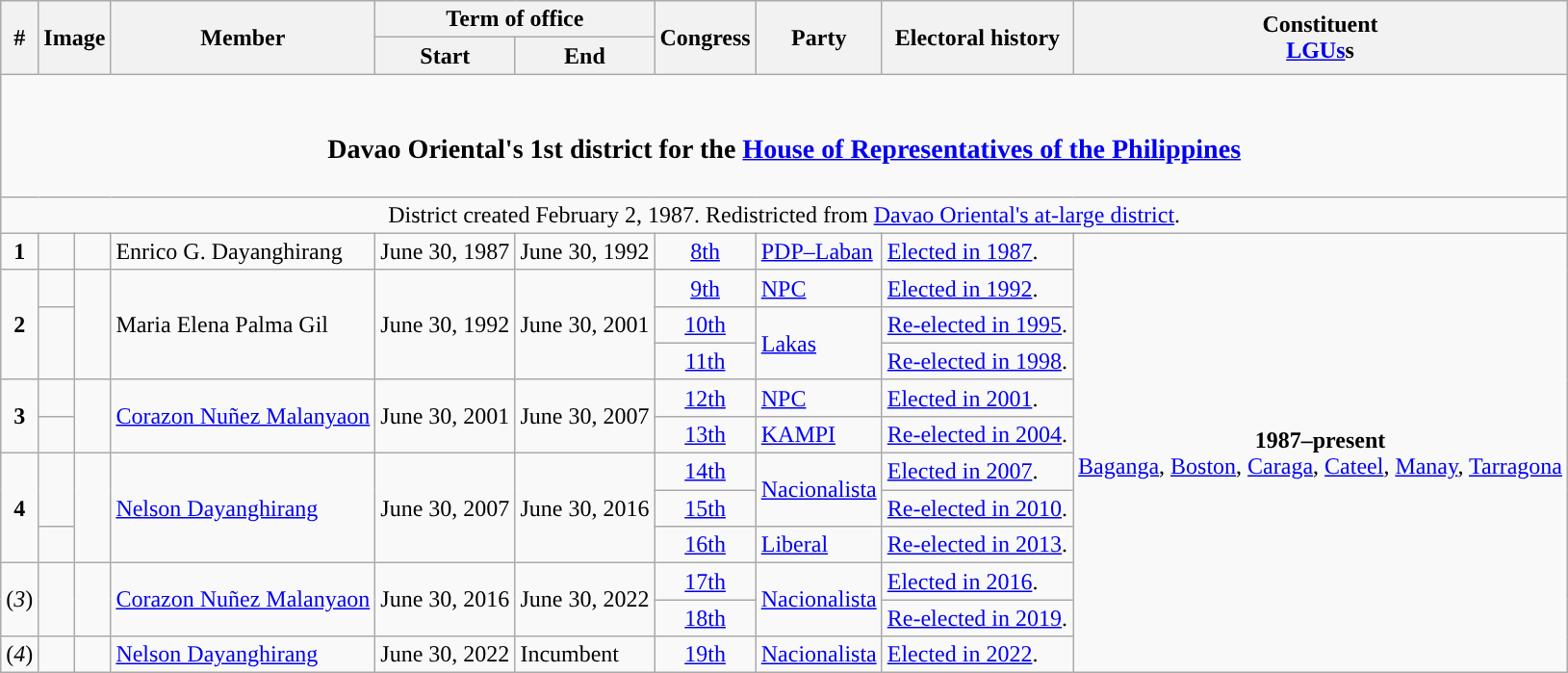<table class=wikitable>
<tr>
<th rowspan="2">#</th>
<th rowspan="2" colspan=2>Image</th>
<th rowspan="2">Member</th>
<th colspan=2>Term of office</th>
<th rowspan="2">Congress</th>
<th rowspan="2">Party</th>
<th rowspan="2">Electoral history</th>
<th rowspan="2">Constituent<br><a href='#'>LGUs</a>s</th>
</tr>
<tr>
<th>Start</th>
<th>End</th>
</tr>
<tr>
<td colspan="10" style="text-align:center;"><br><h3>Davao Oriental's 1st district for the <a href='#'>House of Representatives of the Philippines</a></h3></td>
</tr>
<tr>
<td colspan="10" style="text-align:center;">District created February 2, 1987. Redistricted from <a href='#'>Davao Oriental's at-large district</a>.</td>
</tr>
<tr>
<td style="text-align:center;"><strong>1</strong></td>
<td style="color:inherit;background:"></td>
<td></td>
<td>Enrico G. Dayanghirang</td>
<td>June 30, 1987</td>
<td>June 30, 1992</td>
<td style="text-align:center;"><a href='#'>8th</a></td>
<td><a href='#'>PDP–Laban</a></td>
<td><a href='#'>Elected in 1987</a>.</td>
<td rowspan=99 style="text-align:center;"><strong>1987–present</strong><br><a href='#'>Baganga</a>, <a href='#'>Boston</a>, <a href='#'>Caraga</a>, <a href='#'>Cateel</a>, <a href='#'>Manay</a>, <a href='#'>Tarragona</a></td>
</tr>
<tr>
<td rowspan="3" style="text-align:center;"><strong>2</strong></td>
<td style="color:inherit;background:"></td>
<td rowspan="3"></td>
<td rowspan="3">Maria Elena Palma Gil</td>
<td rowspan="3">June 30, 1992</td>
<td rowspan="3">June 30, 2001</td>
<td style="text-align:center;"><a href='#'>9th</a></td>
<td><a href='#'>NPC</a></td>
<td><a href='#'>Elected in 1992</a>.</td>
</tr>
<tr>
<td rowspan="2" style="color:inherit;background:"></td>
<td style="text-align:center;"><a href='#'>10th</a></td>
<td rowspan="2"><a href='#'>Lakas</a></td>
<td><a href='#'>Re-elected in 1995</a>.</td>
</tr>
<tr>
<td style="text-align:center;"><a href='#'>11th</a></td>
<td><a href='#'>Re-elected in 1998</a>.</td>
</tr>
<tr>
<td rowspan="2" style="text-align:center;"><strong>3</strong></td>
<td style="color:inherit;background:"></td>
<td rowspan="2"></td>
<td rowspan="2"><a href='#'>Corazon Nuñez Malanyaon</a></td>
<td rowspan="2">June 30, 2001</td>
<td rowspan="2">June 30, 2007</td>
<td style="text-align:center;"><a href='#'>12th</a></td>
<td><a href='#'>NPC</a></td>
<td><a href='#'>Elected in 2001</a>.</td>
</tr>
<tr>
<td style="color:inherit;background:"></td>
<td style="text-align:center;"><a href='#'>13th</a></td>
<td><a href='#'>KAMPI</a></td>
<td><a href='#'>Re-elected in 2004</a>.</td>
</tr>
<tr>
<td rowspan="3" style="text-align:center;"><strong>4</strong></td>
<td rowspan="2" style="color:inherit;background:"></td>
<td rowspan="3"></td>
<td rowspan="3"><a href='#'>Nelson Dayanghirang</a></td>
<td rowspan="3">June 30, 2007</td>
<td rowspan="3">June 30, 2016</td>
<td style="text-align:center;"><a href='#'>14th</a></td>
<td rowspan="2"><a href='#'>Nacionalista</a></td>
<td><a href='#'>Elected in 2007</a>.</td>
</tr>
<tr>
<td style="text-align:center;"><a href='#'>15th</a></td>
<td><a href='#'>Re-elected in 2010</a>.</td>
</tr>
<tr>
<td style="color:inherit;background:"></td>
<td style="text-align:center;"><a href='#'>16th</a></td>
<td><a href='#'>Liberal</a></td>
<td><a href='#'>Re-elected in 2013</a>.</td>
</tr>
<tr>
<td rowspan="2" style="text-align:center;">(<em>3</em>)</td>
<td rowspan="2" style="color:inherit;background:"></td>
<td rowspan="2"></td>
<td rowspan="2"><a href='#'>Corazon Nuñez Malanyaon</a></td>
<td rowspan="2">June 30, 2016</td>
<td rowspan="2">June 30, 2022</td>
<td style="text-align:center;"><a href='#'>17th</a></td>
<td rowspan="2"><a href='#'>Nacionalista</a></td>
<td><a href='#'>Elected in 2016</a>.</td>
</tr>
<tr>
<td style="text-align:center;"><a href='#'>18th</a></td>
<td><a href='#'>Re-elected in 2019</a>.</td>
</tr>
<tr>
<td style="text-align:center;">(<em>4</em>)</td>
<td style="color:inherit;background:"></td>
<td></td>
<td><a href='#'>Nelson Dayanghirang</a></td>
<td>June 30, 2022</td>
<td>Incumbent</td>
<td style="text-align:center;"><a href='#'>19th</a></td>
<td><a href='#'>Nacionalista</a></td>
<td><a href='#'>Elected in 2022</a>.</td>
</tr>
</table>
